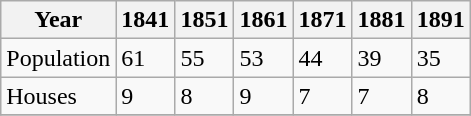<table class="wikitable">
<tr>
<th>Year</th>
<th>1841</th>
<th>1851</th>
<th>1861</th>
<th>1871</th>
<th>1881</th>
<th>1891</th>
</tr>
<tr>
<td>Population</td>
<td>61</td>
<td>55</td>
<td>53</td>
<td>44</td>
<td>39</td>
<td>35</td>
</tr>
<tr>
<td>Houses</td>
<td>9</td>
<td>8</td>
<td>9</td>
<td>7</td>
<td>7</td>
<td>8</td>
</tr>
<tr>
</tr>
</table>
